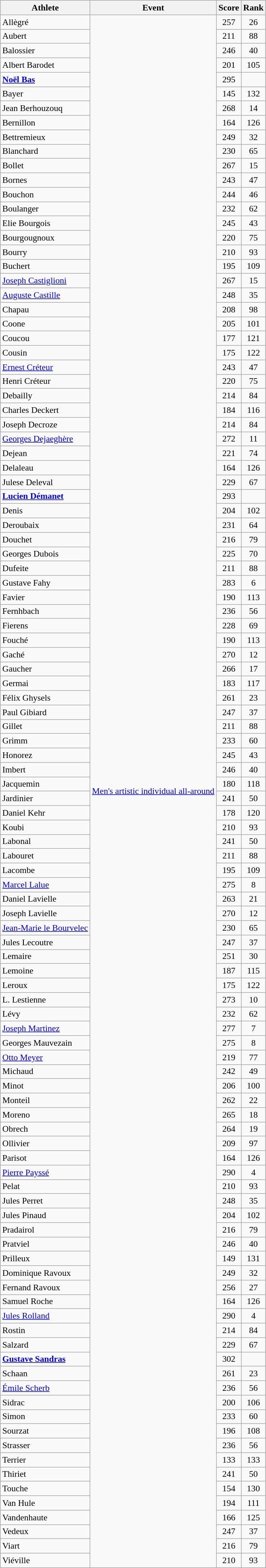<table class="wikitable" style="font-size:90%">
<tr>
<th>Athlete</th>
<th>Event</th>
<th>Score</th>
<th>Rank</th>
</tr>
<tr align="center">
<td align="left">Allègré</td>
<td rowspan="108"><a href='#'>Men's artistic individual all-around</a></td>
<td>257</td>
<td>26</td>
</tr>
<tr align="center">
<td align="left">Aubert</td>
<td>211</td>
<td>88</td>
</tr>
<tr align="center">
<td align="left">Balossier</td>
<td>246</td>
<td>40</td>
</tr>
<tr align="center">
<td align="left">Albert Barodet</td>
<td>201</td>
<td>105</td>
</tr>
<tr align="center">
<td align="left"><strong><a href='#'>Noël Bas</a></strong></td>
<td>295</td>
<td></td>
</tr>
<tr align="center">
<td align="left">Bayer</td>
<td>145</td>
<td>132</td>
</tr>
<tr align="center">
<td align="left">Jean Berhouzouq</td>
<td>268</td>
<td>14</td>
</tr>
<tr align="center">
<td align="left">Bernillon</td>
<td>164</td>
<td>126</td>
</tr>
<tr align="center">
<td align=left>Bettremieux</td>
<td>249</td>
<td>32</td>
</tr>
<tr align="center">
<td align=left>Blanchard</td>
<td>230</td>
<td>65</td>
</tr>
<tr align="center">
<td align=left>Bollet</td>
<td>267</td>
<td>15</td>
</tr>
<tr align="center">
<td align=left>Bornes</td>
<td>243</td>
<td>47</td>
</tr>
<tr align="center">
<td align=left>Bouchon</td>
<td>244</td>
<td>46</td>
</tr>
<tr align="center">
<td align=left>Boulanger</td>
<td>232</td>
<td>62</td>
</tr>
<tr align="center">
<td align=left>Elie Bourgois</td>
<td>245</td>
<td>43</td>
</tr>
<tr align="center">
<td align=left>Bourgougnoux</td>
<td>220</td>
<td>75</td>
</tr>
<tr align="center">
<td align=left>Bourry</td>
<td>210</td>
<td>93</td>
</tr>
<tr align="center">
<td align=left>Buchert</td>
<td>195</td>
<td>109</td>
</tr>
<tr align="center">
<td align=left><a href='#'>Joseph Castiglioni</a></td>
<td>267</td>
<td>15</td>
</tr>
<tr align="center">
<td align=left><a href='#'>Auguste Castille</a></td>
<td>248</td>
<td>35</td>
</tr>
<tr align="center">
<td align=left>Chapau</td>
<td>208</td>
<td>98</td>
</tr>
<tr align="center">
<td align=left>Coone</td>
<td>205</td>
<td>101</td>
</tr>
<tr align="center">
<td align=left>Coucou</td>
<td>177</td>
<td>121</td>
</tr>
<tr align="center">
<td align=left>Cousin</td>
<td>175</td>
<td>122</td>
</tr>
<tr align="center">
<td align=left><a href='#'>Ernest Créteur</a></td>
<td>243</td>
<td>47</td>
</tr>
<tr align="center">
<td align=left>Henri Créteur</td>
<td>220</td>
<td>75</td>
</tr>
<tr align="center">
<td align=left>Debailly</td>
<td>214</td>
<td>84</td>
</tr>
<tr align="center">
<td align=left>Charles Deckert</td>
<td>184</td>
<td>116</td>
</tr>
<tr align="center">
<td align=left>Joseph Decroze</td>
<td>214</td>
<td>84</td>
</tr>
<tr align="center">
<td align=left><a href='#'>Georges Dejaeghère</a></td>
<td>272</td>
<td>11</td>
</tr>
<tr align="center">
<td align=left>Dejean</td>
<td>221</td>
<td>74</td>
</tr>
<tr align="center">
<td align=left>Delaleau</td>
<td>164</td>
<td>126</td>
</tr>
<tr align="center">
<td align=left>Julese Deleval</td>
<td>229</td>
<td>67</td>
</tr>
<tr align="center">
<td align=left><strong><a href='#'>Lucien Démanet</a></strong></td>
<td>293</td>
<td></td>
</tr>
<tr align="center">
<td align=left>Denis</td>
<td>204</td>
<td>102</td>
</tr>
<tr align="center">
<td align=left>Deroubaix</td>
<td>231</td>
<td>64</td>
</tr>
<tr align="center">
<td align=left>Douchet</td>
<td>216</td>
<td>79</td>
</tr>
<tr align="center">
<td align=left>Georges Dubois</td>
<td>225</td>
<td>70</td>
</tr>
<tr align="center">
<td align=left>Dufeite</td>
<td>211</td>
<td>88</td>
</tr>
<tr align="center">
<td align=left>Gustave Fahy</td>
<td>283</td>
<td>6</td>
</tr>
<tr align="center">
<td align=left>Favier</td>
<td>190</td>
<td>113</td>
</tr>
<tr align="center">
<td align=left>Fernhbach</td>
<td>236</td>
<td>56</td>
</tr>
<tr align="center">
<td align=left>Fierens</td>
<td>228</td>
<td>69</td>
</tr>
<tr align="center">
<td align=left>Fouché</td>
<td>190</td>
<td>113</td>
</tr>
<tr align="center">
<td align=left>Gaché</td>
<td>270</td>
<td>12</td>
</tr>
<tr align="center">
<td align=left>Gaucher</td>
<td>266</td>
<td>17</td>
</tr>
<tr align="center">
<td align=left>Germai</td>
<td>183</td>
<td>117</td>
</tr>
<tr align="center">
<td align=left>Félix Ghysels</td>
<td>261</td>
<td>23</td>
</tr>
<tr align="center">
<td align=left>Paul Gibiard</td>
<td>247</td>
<td>37</td>
</tr>
<tr align="center">
<td align=left>Gillet</td>
<td>211</td>
<td>88</td>
</tr>
<tr align="center">
<td align=left>Grimm</td>
<td>233</td>
<td>60</td>
</tr>
<tr align="center">
<td align=left>Honorez</td>
<td>245</td>
<td>43</td>
</tr>
<tr align="center">
<td align=left>Imbert</td>
<td>246</td>
<td>40</td>
</tr>
<tr align="center">
<td align=left>Jacquemin</td>
<td>180</td>
<td>118</td>
</tr>
<tr align="center">
<td align=left>Jardinier</td>
<td>241</td>
<td>50</td>
</tr>
<tr align="center">
<td align=left>Daniel Kehr</td>
<td>178</td>
<td>120</td>
</tr>
<tr align="center">
<td align=left>Koubi</td>
<td>210</td>
<td>93</td>
</tr>
<tr align="center">
<td align=left>Labonal</td>
<td>241</td>
<td>50</td>
</tr>
<tr align="center">
<td align=left>Labouret</td>
<td>211</td>
<td>88</td>
</tr>
<tr align="center">
<td align=left>Lacombe</td>
<td>195</td>
<td>109</td>
</tr>
<tr align="center">
<td align=left><a href='#'>Marcel Lalue</a></td>
<td>275</td>
<td>8</td>
</tr>
<tr align="center">
<td align=left>Daniel Lavielle</td>
<td>263</td>
<td>21</td>
</tr>
<tr align="center">
<td align=left>Joseph Lavielle</td>
<td>270</td>
<td>12</td>
</tr>
<tr align="center">
<td align=left><a href='#'>Jean-Marie le Bourvelec</a></td>
<td>230</td>
<td>65</td>
</tr>
<tr align="center">
<td align=left>Jules Lecoutre</td>
<td>247</td>
<td>37</td>
</tr>
<tr align="center">
<td align=left>Lemaire</td>
<td>251</td>
<td>30</td>
</tr>
<tr align="center">
<td align=left>Lemoine</td>
<td>187</td>
<td>115</td>
</tr>
<tr align="center">
<td align=left>Leroux</td>
<td>175</td>
<td>122</td>
</tr>
<tr align="center">
<td align=left>L. Lestienne</td>
<td>273</td>
<td>10</td>
</tr>
<tr align="center">
<td align=left>Lévy</td>
<td>232</td>
<td>62</td>
</tr>
<tr align="center">
<td align=left><a href='#'>Joseph Martinez</a></td>
<td>277</td>
<td>7</td>
</tr>
<tr align="center">
<td align=left>Georges Mauvezain</td>
<td>275</td>
<td>8</td>
</tr>
<tr align="center">
<td align=left><a href='#'>Otto Meyer</a></td>
<td>219</td>
<td>77</td>
</tr>
<tr align="center">
<td align=left>Michaud</td>
<td>242</td>
<td>49</td>
</tr>
<tr align="center">
<td align=left>Minot</td>
<td>206</td>
<td>100</td>
</tr>
<tr align="center">
<td align=left>Monteil</td>
<td>262</td>
<td>22</td>
</tr>
<tr align="center">
<td align=left>Moreno</td>
<td>265</td>
<td>18</td>
</tr>
<tr align="center">
<td align=left>Obrech</td>
<td>264</td>
<td>19</td>
</tr>
<tr align="center">
<td align=left>Ollivier</td>
<td>209</td>
<td>97</td>
</tr>
<tr align="center">
<td align=left>Parisot</td>
<td>164</td>
<td>126</td>
</tr>
<tr align="center">
<td align=left><a href='#'>Pierre Payssé</a></td>
<td>290</td>
<td>4</td>
</tr>
<tr align="center">
<td align=left>Pelat</td>
<td>210</td>
<td>93</td>
</tr>
<tr align="center">
<td align=left>Jules Perret</td>
<td>248</td>
<td>35</td>
</tr>
<tr align="center">
<td align=left>Jules Pinaud</td>
<td>204</td>
<td>102</td>
</tr>
<tr align="center">
<td align=left>Pradairol</td>
<td>216</td>
<td>79</td>
</tr>
<tr align="center">
<td align=left>Pratviel</td>
<td>246</td>
<td>40</td>
</tr>
<tr align="center">
<td align=left>Prilleux</td>
<td>149</td>
<td>131</td>
</tr>
<tr align="center">
<td align=left>Dominique Ravoux</td>
<td>249</td>
<td>32</td>
</tr>
<tr align="center">
<td align=left>Fernand Ravoux</td>
<td>256</td>
<td>27</td>
</tr>
<tr align="center">
<td align=left>Samuel Roche</td>
<td>164</td>
<td>126</td>
</tr>
<tr align="center">
<td align=left><a href='#'>Jules Rolland</a></td>
<td>290</td>
<td>4</td>
</tr>
<tr align="center">
<td align=left>Rostin</td>
<td>214</td>
<td>84</td>
</tr>
<tr align="center">
<td align=left>Salzard</td>
<td>229</td>
<td>67</td>
</tr>
<tr align="center">
<td align=left><strong><a href='#'>Gustave Sandras</a></strong></td>
<td>302</td>
<td></td>
</tr>
<tr align="center">
<td align=left>Schaan</td>
<td>261</td>
<td>23</td>
</tr>
<tr align="center">
<td align=left><a href='#'>Émile Scherb</a></td>
<td>236</td>
<td>56</td>
</tr>
<tr align="center">
<td align=left>Sidrac</td>
<td>200</td>
<td>106</td>
</tr>
<tr align="center">
<td align=left>Simon</td>
<td>233</td>
<td>60</td>
</tr>
<tr align="center">
<td align=left>Sourzat</td>
<td>196</td>
<td>108</td>
</tr>
<tr align="center">
<td align=left>Strasser</td>
<td>236</td>
<td>56</td>
</tr>
<tr align="center">
<td align=left>Terrier</td>
<td>133</td>
<td>133</td>
</tr>
<tr align="center">
<td align=left>Thiriet</td>
<td>241</td>
<td>50</td>
</tr>
<tr align="center">
<td align=left>Touche</td>
<td>154</td>
<td>130</td>
</tr>
<tr align="center">
<td align=left>Van Hule</td>
<td>194</td>
<td>111</td>
</tr>
<tr align="center">
<td align=left>Vandenhaute</td>
<td>166</td>
<td>125</td>
</tr>
<tr align="center">
<td align=left>Vedeux</td>
<td>247</td>
<td>37</td>
</tr>
<tr align="center">
<td align=left>Viart</td>
<td>216</td>
<td>79</td>
</tr>
<tr align="center">
<td align=left>Viéville</td>
<td>210</td>
<td>93</td>
</tr>
</table>
